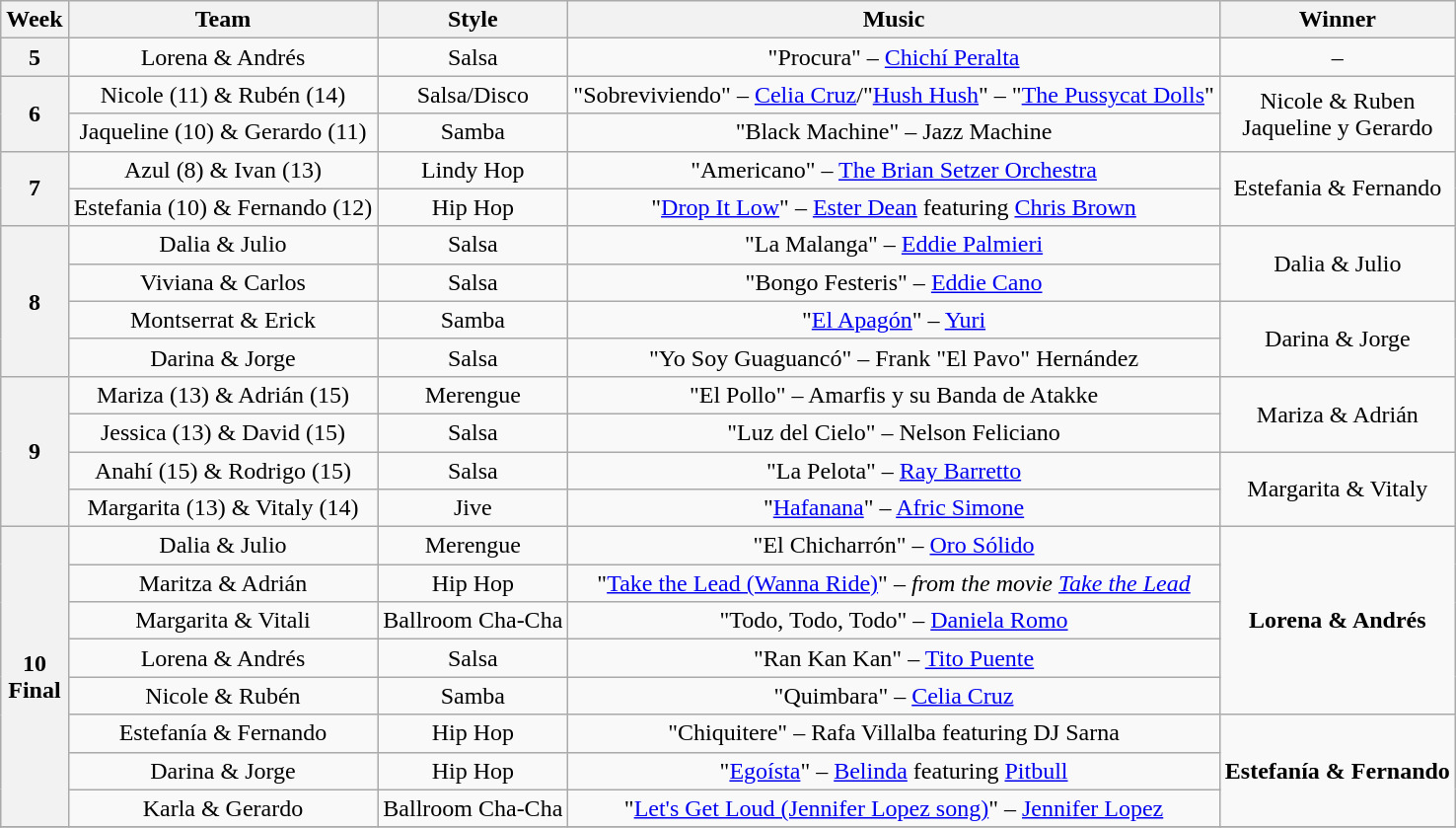<table class="wikitable" style="text-align:center">
<tr>
<th>Week</th>
<th>Team</th>
<th>Style</th>
<th>Music</th>
<th>Winner</th>
</tr>
<tr>
<th rowspan=1>5</th>
<td>Lorena & Andrés</td>
<td>Salsa</td>
<td>"Procura" – <a href='#'>Chichí Peralta</a></td>
<td>–</td>
</tr>
<tr>
<th rowspan=2>6</th>
<td>Nicole (11) & Rubén (14)</td>
<td>Salsa/Disco</td>
<td>"Sobreviviendo" – <a href='#'>Celia Cruz</a>/"<a href='#'>Hush Hush</a>" – "<a href='#'>The Pussycat Dolls</a>"</td>
<td rowspan=2>Nicole & Ruben<br>Jaqueline y Gerardo</td>
</tr>
<tr>
<td>Jaqueline (10) & Gerardo (11)</td>
<td>Samba</td>
<td>"Black Machine" – Jazz Machine</td>
</tr>
<tr>
<th rowspan=2>7</th>
<td>Azul (8) & Ivan (13)</td>
<td>Lindy Hop</td>
<td>"Americano" – <a href='#'>The Brian Setzer Orchestra</a></td>
<td rowspan=2>Estefania & Fernando</td>
</tr>
<tr>
<td>Estefania (10) & Fernando (12)</td>
<td>Hip Hop</td>
<td>"<a href='#'>Drop It Low</a>" – <a href='#'>Ester Dean</a> featuring <a href='#'>Chris Brown</a></td>
</tr>
<tr>
<th rowspan=4>8</th>
<td>Dalia & Julio</td>
<td>Salsa</td>
<td>"La Malanga" – <a href='#'>Eddie Palmieri</a></td>
<td rowspan=2>Dalia & Julio</td>
</tr>
<tr>
<td>Viviana & Carlos</td>
<td>Salsa</td>
<td>"Bongo Festeris" – <a href='#'>Eddie Cano</a></td>
</tr>
<tr>
<td>Montserrat & Erick</td>
<td>Samba</td>
<td>"<a href='#'>El Apagón</a>" – <a href='#'>Yuri</a></td>
<td rowspan=2>Darina & Jorge</td>
</tr>
<tr>
<td>Darina & Jorge</td>
<td>Salsa</td>
<td>"Yo Soy Guaguancó" – Frank "El Pavo" Hernández</td>
</tr>
<tr>
<th rowspan=4>9</th>
<td>Mariza (13) & Adrián (15)</td>
<td>Merengue</td>
<td>"El Pollo" – Amarfis y su Banda de Atakke</td>
<td rowspan=2>Mariza & Adrián</td>
</tr>
<tr>
<td>Jessica (13) & David (15)</td>
<td>Salsa</td>
<td>"Luz del Cielo" – Nelson Feliciano</td>
</tr>
<tr>
<td>Anahí (15) & Rodrigo (15)</td>
<td>Salsa</td>
<td>"La Pelota" – <a href='#'>Ray Barretto</a></td>
<td rowspan=2>Margarita & Vitaly</td>
</tr>
<tr>
<td>Margarita (13) & Vitaly (14)</td>
<td>Jive</td>
<td>"<a href='#'>Hafanana</a>" – <a href='#'>Afric Simone</a></td>
</tr>
<tr>
<th rowspan=8>10<br>Final</th>
<td>Dalia & Julio</td>
<td>Merengue</td>
<td>"El Chicharrón" – <a href='#'>Oro Sólido</a></td>
<td rowspan=5><strong>Lorena & Andrés</strong></td>
</tr>
<tr>
<td>Maritza & Adrián</td>
<td>Hip Hop</td>
<td>"<a href='#'>Take the Lead (Wanna Ride)</a>" – <em>from the movie <a href='#'>Take the Lead</a></em></td>
</tr>
<tr>
<td>Margarita & Vitali</td>
<td>Ballroom Cha-Cha</td>
<td>"Todo, Todo, Todo" – <a href='#'>Daniela Romo</a></td>
</tr>
<tr>
<td>Lorena & Andrés</td>
<td>Salsa</td>
<td>"Ran Kan Kan" – <a href='#'>Tito Puente</a></td>
</tr>
<tr>
<td>Nicole & Rubén</td>
<td>Samba</td>
<td>"Quimbara" – <a href='#'>Celia Cruz</a></td>
</tr>
<tr>
<td>Estefanía & Fernando</td>
<td>Hip Hop</td>
<td>"Chiquitere" – Rafa Villalba featuring DJ Sarna</td>
<td rowspan=3><strong>Estefanía & Fernando</strong></td>
</tr>
<tr>
<td>Darina & Jorge</td>
<td>Hip Hop</td>
<td>"<a href='#'>Egoísta</a>" – <a href='#'>Belinda</a> featuring <a href='#'>Pitbull</a></td>
</tr>
<tr>
<td>Karla & Gerardo</td>
<td>Ballroom Cha-Cha</td>
<td>"<a href='#'>Let's Get Loud (Jennifer Lopez song)</a>" – <a href='#'>Jennifer Lopez</a></td>
</tr>
<tr>
</tr>
</table>
